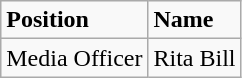<table class="wikitable">
<tr>
<td><strong>Position</strong></td>
<td><strong>Name</strong></td>
</tr>
<tr>
<td>Media Officer</td>
<td> Rita Bill</td>
</tr>
</table>
